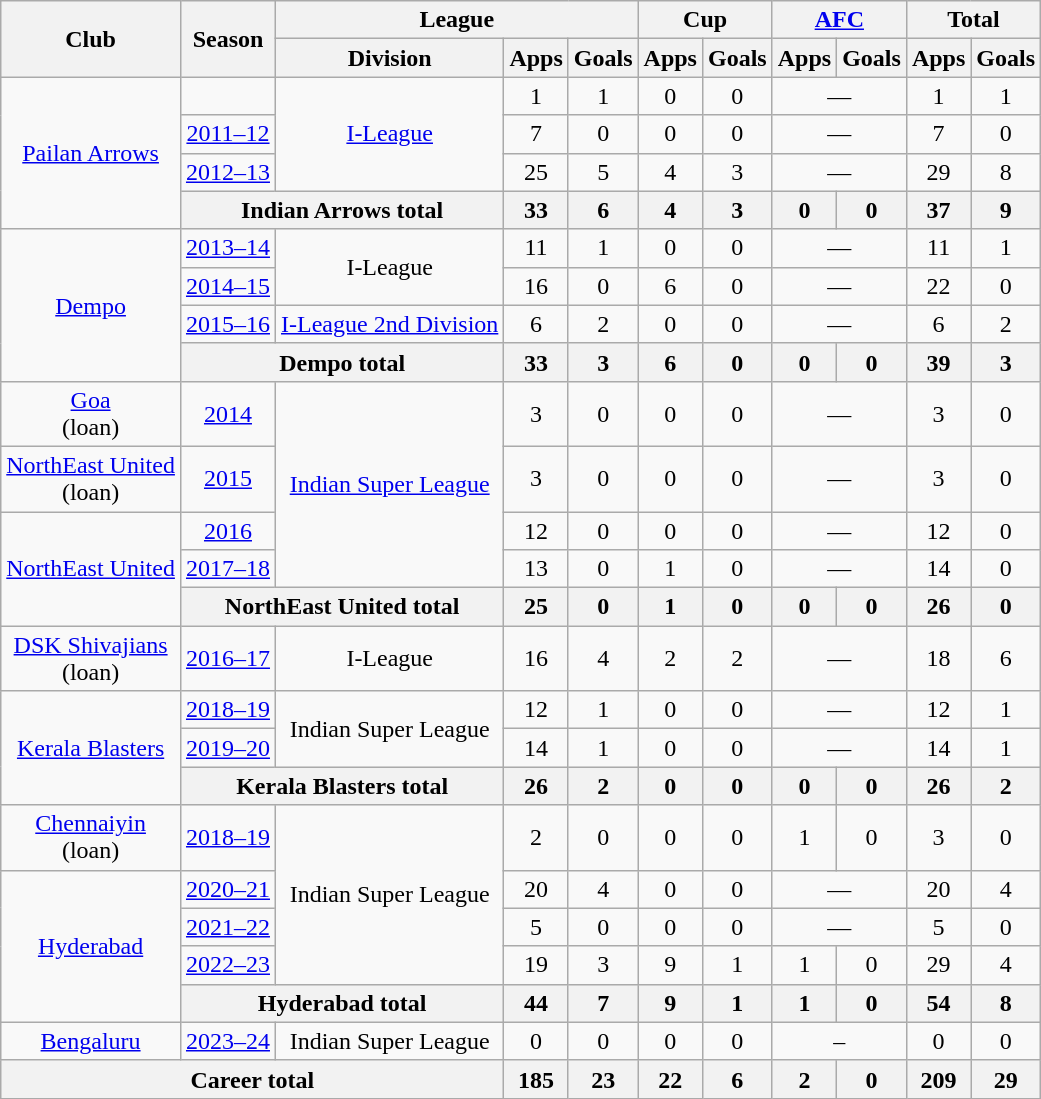<table class="wikitable" style="font-size; text-align:center;">
<tr>
<th rowspan="2">Club</th>
<th rowspan="2">Season</th>
<th colspan="3">League</th>
<th colspan="2">Cup</th>
<th colspan="2"><a href='#'>AFC</a></th>
<th colspan="2">Total</th>
</tr>
<tr>
<th>Division</th>
<th>Apps</th>
<th>Goals</th>
<th>Apps</th>
<th>Goals</th>
<th>Apps</th>
<th>Goals</th>
<th>Apps</th>
<th>Goals</th>
</tr>
<tr>
<td rowspan="4"><a href='#'>Pailan Arrows</a></td>
<td></td>
<td rowspan="3"><a href='#'>I-League</a></td>
<td>1</td>
<td>1</td>
<td>0</td>
<td>0</td>
<td colspan="2">—</td>
<td>1</td>
<td>1</td>
</tr>
<tr>
<td><a href='#'>2011–12</a></td>
<td>7</td>
<td>0</td>
<td>0</td>
<td>0</td>
<td colspan="2">—</td>
<td>7</td>
<td>0</td>
</tr>
<tr>
<td><a href='#'>2012–13</a></td>
<td>25</td>
<td>5</td>
<td>4</td>
<td>3</td>
<td colspan="2">—</td>
<td>29</td>
<td>8</td>
</tr>
<tr>
<th colspan="2">Indian Arrows total</th>
<th>33</th>
<th>6</th>
<th>4</th>
<th>3</th>
<th>0</th>
<th>0</th>
<th>37</th>
<th>9</th>
</tr>
<tr>
<td rowspan="4"><a href='#'>Dempo</a></td>
<td><a href='#'>2013–14</a></td>
<td rowspan="2">I-League</td>
<td>11</td>
<td>1</td>
<td>0</td>
<td>0</td>
<td colspan="2">—</td>
<td>11</td>
<td>1</td>
</tr>
<tr>
<td><a href='#'>2014–15</a></td>
<td>16</td>
<td>0</td>
<td>6</td>
<td>0</td>
<td colspan="2">—</td>
<td>22</td>
<td>0</td>
</tr>
<tr>
<td><a href='#'>2015–16</a></td>
<td rowspan="1"><a href='#'>I-League 2nd Division</a></td>
<td>6</td>
<td>2</td>
<td>0</td>
<td>0</td>
<td colspan="2">—</td>
<td>6</td>
<td>2</td>
</tr>
<tr>
<th colspan="2">Dempo total</th>
<th>33</th>
<th>3</th>
<th>6</th>
<th>0</th>
<th>0</th>
<th>0</th>
<th>39</th>
<th>3</th>
</tr>
<tr>
<td rowspan="1"><a href='#'>Goa</a> <br>(loan)</td>
<td><a href='#'>2014</a></td>
<td rowspan="4"><a href='#'>Indian Super League</a></td>
<td>3</td>
<td>0</td>
<td>0</td>
<td>0</td>
<td colspan="2">—</td>
<td>3</td>
<td>0</td>
</tr>
<tr>
<td rowspan="1"><a href='#'>NorthEast United</a> <br>(loan)</td>
<td><a href='#'>2015</a></td>
<td>3</td>
<td>0</td>
<td>0</td>
<td>0</td>
<td colspan="2">—</td>
<td>3</td>
<td>0</td>
</tr>
<tr>
<td rowspan="3"><a href='#'>NorthEast United</a></td>
<td><a href='#'>2016</a></td>
<td>12</td>
<td>0</td>
<td>0</td>
<td>0</td>
<td colspan="2">—</td>
<td>12</td>
<td>0</td>
</tr>
<tr>
<td><a href='#'>2017–18</a></td>
<td>13</td>
<td>0</td>
<td>1</td>
<td>0</td>
<td colspan="2">—</td>
<td>14</td>
<td>0</td>
</tr>
<tr>
<th colspan="2">NorthEast United total</th>
<th>25</th>
<th>0</th>
<th>1</th>
<th>0</th>
<th>0</th>
<th>0</th>
<th>26</th>
<th>0</th>
</tr>
<tr>
<td rowspan="1"><a href='#'>DSK Shivajians</a> <br>(loan)</td>
<td><a href='#'>2016–17</a></td>
<td rowspan="1">I-League</td>
<td>16</td>
<td>4</td>
<td>2</td>
<td>2</td>
<td colspan="2">—</td>
<td>18</td>
<td>6</td>
</tr>
<tr>
<td rowspan="3"><a href='#'>Kerala Blasters</a></td>
<td><a href='#'>2018–19</a></td>
<td rowspan="2">Indian Super League</td>
<td>12</td>
<td>1</td>
<td>0</td>
<td>0</td>
<td colspan="2">—</td>
<td>12</td>
<td>1</td>
</tr>
<tr>
<td><a href='#'>2019–20</a></td>
<td>14</td>
<td>1</td>
<td>0</td>
<td>0</td>
<td colspan="2">—</td>
<td>14</td>
<td>1</td>
</tr>
<tr>
<th colspan="2">Kerala Blasters total</th>
<th>26</th>
<th>2</th>
<th>0</th>
<th>0</th>
<th>0</th>
<th>0</th>
<th>26</th>
<th>2</th>
</tr>
<tr>
<td rowspan="1"><a href='#'>Chennaiyin</a> <br>(loan)</td>
<td><a href='#'>2018–19</a></td>
<td rowspan="4">Indian Super League</td>
<td>2</td>
<td>0</td>
<td>0</td>
<td>0</td>
<td>1</td>
<td>0</td>
<td>3</td>
<td>0</td>
</tr>
<tr>
<td rowspan="4"><a href='#'>Hyderabad</a></td>
<td><a href='#'>2020–21</a></td>
<td>20</td>
<td>4</td>
<td>0</td>
<td>0</td>
<td colspan="2">—</td>
<td>20</td>
<td>4</td>
</tr>
<tr>
<td><a href='#'>2021–22</a></td>
<td>5</td>
<td>0</td>
<td>0</td>
<td>0</td>
<td colspan="2">—</td>
<td>5</td>
<td>0</td>
</tr>
<tr>
<td><a href='#'>2022–23</a></td>
<td>19</td>
<td>3</td>
<td>9</td>
<td>1</td>
<td>1</td>
<td>0</td>
<td>29</td>
<td>4</td>
</tr>
<tr>
<th colspan="2">Hyderabad total</th>
<th>44</th>
<th>7</th>
<th>9</th>
<th>1</th>
<th>1</th>
<th>0</th>
<th>54</th>
<th>8</th>
</tr>
<tr>
<td rowspan="1"><a href='#'>Bengaluru</a></td>
<td><a href='#'>2023–24</a></td>
<td rowspan="1">Indian Super League</td>
<td>0</td>
<td>0</td>
<td>0</td>
<td>0</td>
<td colspan="2">–</td>
<td>0</td>
<td>0</td>
</tr>
<tr>
<th colspan="3">Career total</th>
<th>185</th>
<th>23</th>
<th>22</th>
<th>6</th>
<th>2</th>
<th>0</th>
<th>209</th>
<th>29</th>
</tr>
</table>
